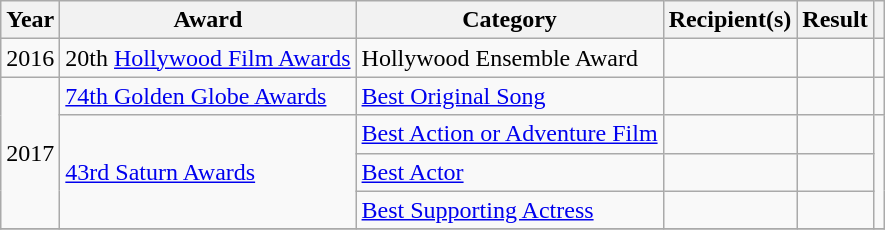<table class="wikitable sortable">
<tr>
<th>Year</th>
<th>Award</th>
<th>Category</th>
<th>Recipient(s)</th>
<th>Result</th>
<th class="unsortable"></th>
</tr>
<tr>
<td>2016</td>
<td>20th <a href='#'>Hollywood Film Awards</a></td>
<td>Hollywood Ensemble Award</td>
<td></td>
<td></td>
<td style="text-align:center;"></td>
</tr>
<tr>
<td rowspan="4">2017</td>
<td><a href='#'>74th Golden Globe Awards</a></td>
<td><a href='#'>Best Original Song</a></td>
<td></td>
<td></td>
<td style="text-align:center;"></td>
</tr>
<tr>
<td rowspan="3"><a href='#'>43rd Saturn Awards</a></td>
<td><a href='#'>Best Action or Adventure Film</a></td>
<td></td>
<td></td>
<td rowspan="3" style="text-align:center;"></td>
</tr>
<tr>
<td><a href='#'>Best Actor</a></td>
<td></td>
<td></td>
</tr>
<tr>
<td><a href='#'>Best Supporting Actress</a></td>
<td></td>
<td></td>
</tr>
<tr>
</tr>
</table>
